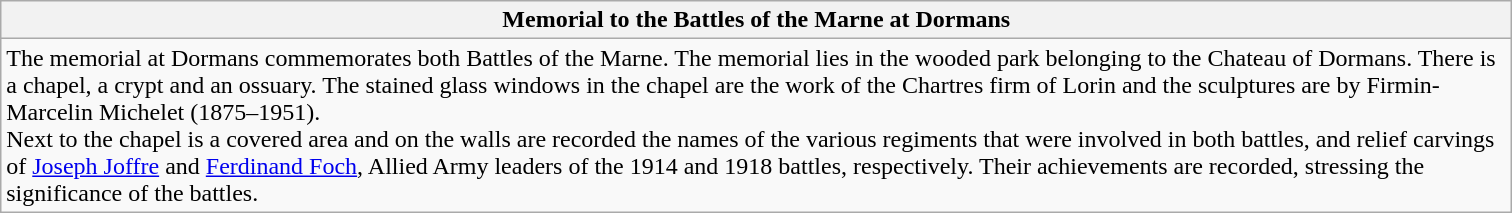<table class="wikitable sortable">
<tr>
<th scope="col" style="width:1000px;">Memorial to the Battles of the Marne at Dormans</th>
</tr>
<tr>
<td>The memorial at Dormans commemorates both Battles of the Marne. The memorial lies in the wooded park belonging to the Chateau of Dormans. There is a chapel, a crypt and an ossuary. The stained glass windows in the chapel are the work of the Chartres firm of Lorin and the sculptures are by Firmin-Marcelin Michelet (1875–1951).<br>Next to the chapel is a covered area and on the walls are recorded the names of the various regiments that were involved in both battles, and relief carvings of <a href='#'>Joseph Joffre</a> and <a href='#'>Ferdinand Foch</a>, Allied Army leaders of the 1914 and 1918 battles, respectively.  Their achievements are recorded, stressing the significance of the battles.<br></td>
</tr>
</table>
